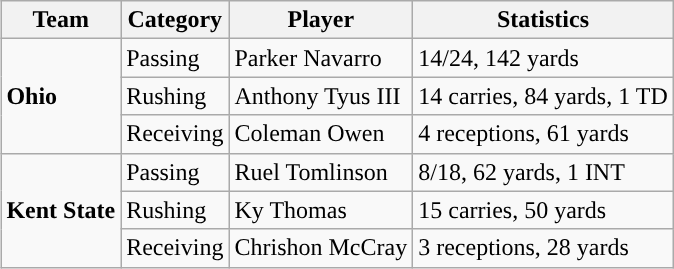<table class="wikitable" style="float: right;">
<tr>
<th>Team</th>
<th>Category</th>
<th>Player</th>
<th>Statistics</th>
</tr>
<tr>
<td rowspan=3><strong>Ohio</strong></td>
<td>Passing</td>
<td>Parker Navarro</td>
<td>14/24, 142 yards</td>
</tr>
<tr>
<td>Rushing</td>
<td>Anthony Tyus III</td>
<td>14 carries, 84 yards, 1 TD</td>
</tr>
<tr>
<td>Receiving</td>
<td>Coleman Owen</td>
<td>4 receptions, 61 yards</td>
</tr>
<tr>
<td rowspan=3><strong>Kent State</strong></td>
<td>Passing</td>
<td>Ruel Tomlinson</td>
<td>8/18, 62 yards, 1 INT</td>
</tr>
<tr>
<td>Rushing</td>
<td>Ky Thomas</td>
<td>15 carries, 50 yards</td>
</tr>
<tr>
<td>Receiving</td>
<td>Chrishon McCray</td>
<td>3 receptions, 28 yards</td>
</tr>
</table>
